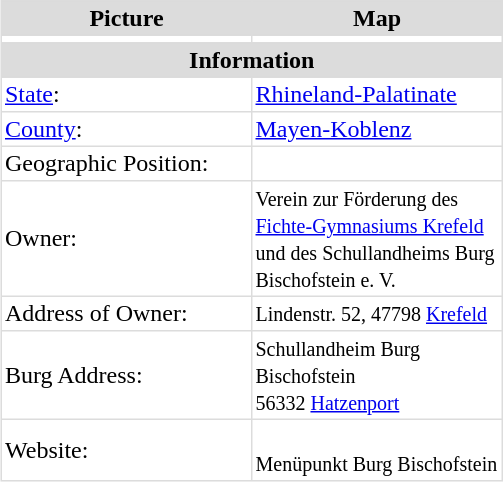<table cellpadding="2" style="float: right; width: 335px; background: #DCDCDC; margin-left: 1em; border-spacing: 1px;">
<tr>
<th bgcolor="#DCDCDC">Picture</th>
<th bgcolor="#DCDCDC">Map</th>
</tr>
<tr style="background: #ffffff; text-align: center;">
<td style="width: 145px;"></td>
<td style="width: 145px;"></td>
</tr>
<tr>
<th colspan="2" bgcolor="#DCDCDC">Information</th>
</tr>
<tr>
<td bgcolor="#FFFFFF"><a href='#'>State</a>:</td>
<td bgcolor="#FFFFFF"><a href='#'>Rhineland-Palatinate</a></td>
</tr>
<tr>
<td bgcolor="#FFFFFF"><a href='#'>County</a>:</td>
<td bgcolor="#FFFFFF"><a href='#'>Mayen-Koblenz</a></td>
</tr>
<tr>
<td bgcolor="#FFFFFF">Geographic Position:</td>
<td bgcolor="#FFFFFF"></td>
</tr>
<tr>
<td bgcolor="#FFFFFF">Owner:</td>
<td bgcolor="#FFFFFF"><small> Verein zur Förderung des <a href='#'>Fichte-Gymnasiums Krefeld</a> und des Schullandheims Burg Bischofstein e. V. </small></td>
</tr>
<tr>
<td bgcolor="#FFFFFF">Address of Owner:</td>
<td bgcolor="#FFFFFF"><small> Lindenstr. 52, 47798 <a href='#'>Krefeld</a> </small></td>
</tr>
<tr>
<td bgcolor="#FFFFFF">Burg Address:</td>
<td bgcolor="#FFFFFF"><small>Schullandheim Burg Bischofstein<br>56332 <a href='#'>Hatzenport</a></small></td>
</tr>
<tr>
<td bgcolor="#FFFFFF">Website:</td>
<td bgcolor="#FFFFFF"><br><small>Menüpunkt Burg Bischofstein</small></td>
</tr>
</table>
